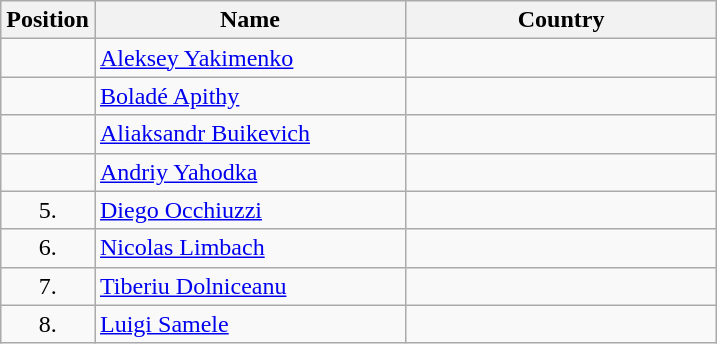<table class="wikitable">
<tr>
<th width="20">Position</th>
<th width="200">Name</th>
<th width="200">Country</th>
</tr>
<tr>
<td align="center"></td>
<td><a href='#'>Aleksey Yakimenko</a></td>
<td></td>
</tr>
<tr>
<td align="center"></td>
<td><a href='#'>Boladé Apithy</a></td>
<td></td>
</tr>
<tr>
<td align="center"></td>
<td><a href='#'>Aliaksandr Buikevich</a></td>
<td></td>
</tr>
<tr>
<td align="center"></td>
<td><a href='#'>Andriy Yahodka</a></td>
<td></td>
</tr>
<tr>
<td align="center">5.</td>
<td><a href='#'>Diego Occhiuzzi</a></td>
<td></td>
</tr>
<tr>
<td align="center">6.</td>
<td><a href='#'>Nicolas Limbach</a></td>
<td></td>
</tr>
<tr>
<td align="center">7.</td>
<td><a href='#'>Tiberiu Dolniceanu</a></td>
<td></td>
</tr>
<tr>
<td align="center">8.</td>
<td><a href='#'>Luigi Samele</a></td>
<td></td>
</tr>
</table>
